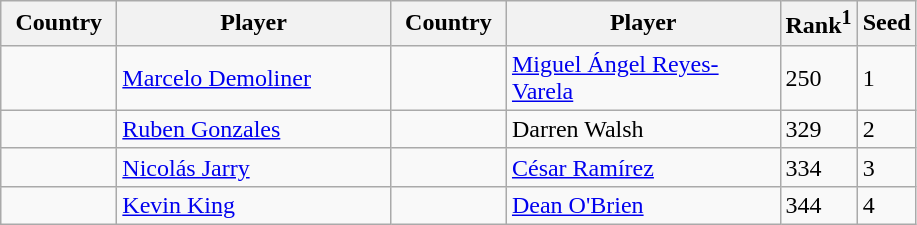<table class="sortable wikitable">
<tr>
<th width="70">Country</th>
<th width="175">Player</th>
<th width="70">Country</th>
<th width="175">Player</th>
<th>Rank<sup>1</sup></th>
<th>Seed</th>
</tr>
<tr>
<td></td>
<td><a href='#'>Marcelo Demoliner</a></td>
<td></td>
<td><a href='#'>Miguel Ángel Reyes-Varela</a></td>
<td>250</td>
<td>1</td>
</tr>
<tr>
<td></td>
<td><a href='#'>Ruben Gonzales</a></td>
<td></td>
<td>Darren Walsh</td>
<td>329</td>
<td>2</td>
</tr>
<tr>
<td></td>
<td><a href='#'>Nicolás Jarry</a></td>
<td></td>
<td><a href='#'>César Ramírez</a></td>
<td>334</td>
<td>3</td>
</tr>
<tr>
<td></td>
<td><a href='#'>Kevin King</a></td>
<td></td>
<td><a href='#'>Dean O'Brien</a></td>
<td>344</td>
<td>4</td>
</tr>
</table>
